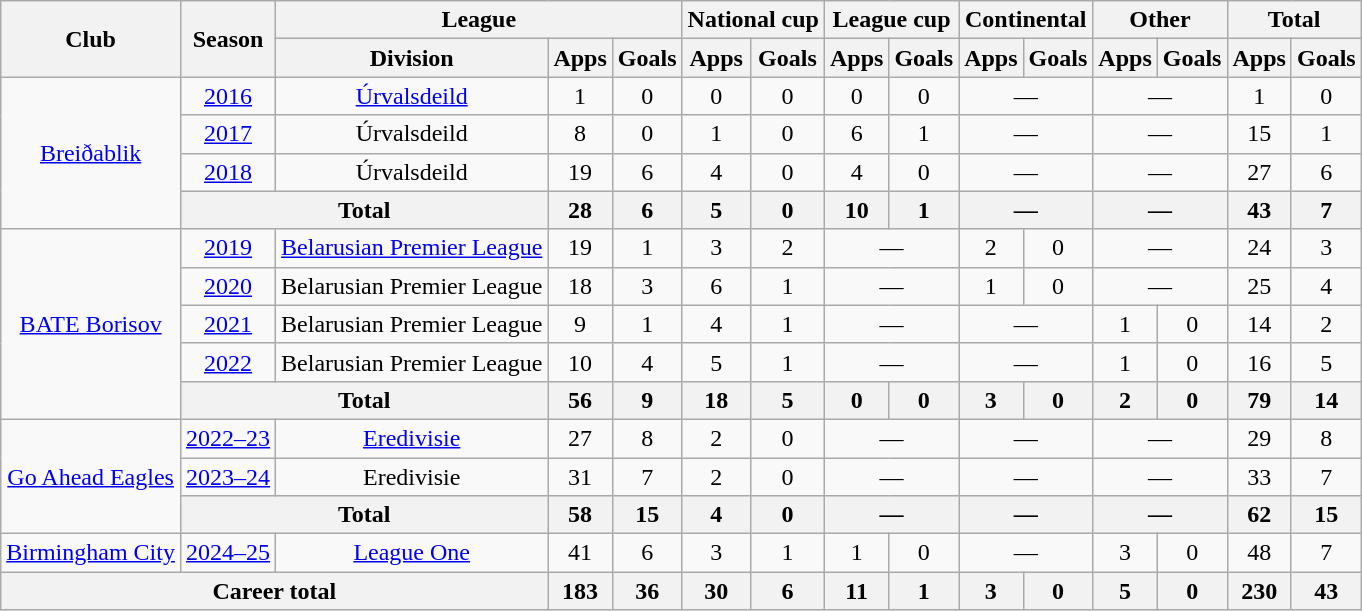<table class="wikitable" style="text-align:center">
<tr>
<th rowspan="2">Club</th>
<th rowspan="2">Season</th>
<th colspan="3">League</th>
<th colspan="2">National cup</th>
<th colspan="2">League cup</th>
<th colspan="2">Continental</th>
<th colspan="2">Other</th>
<th colspan="2">Total</th>
</tr>
<tr>
<th>Division</th>
<th>Apps</th>
<th>Goals</th>
<th>Apps</th>
<th>Goals</th>
<th>Apps</th>
<th>Goals</th>
<th>Apps</th>
<th>Goals</th>
<th>Apps</th>
<th>Goals</th>
<th>Apps</th>
<th>Goals</th>
</tr>
<tr>
<td rowspan="4"><a href='#'>Breiðablik</a></td>
<td><a href='#'>2016</a></td>
<td><a href='#'>Úrvalsdeild</a></td>
<td>1</td>
<td>0</td>
<td>0</td>
<td>0</td>
<td>0</td>
<td>0</td>
<td colspan="2">—</td>
<td colspan="2">—</td>
<td>1</td>
<td>0</td>
</tr>
<tr>
<td><a href='#'>2017</a></td>
<td>Úrvalsdeild</td>
<td>8</td>
<td>0</td>
<td>1</td>
<td>0</td>
<td>6</td>
<td>1</td>
<td colspan="2">—</td>
<td colspan="2">—</td>
<td>15</td>
<td>1</td>
</tr>
<tr>
<td><a href='#'>2018</a></td>
<td>Úrvalsdeild</td>
<td>19</td>
<td>6</td>
<td>4</td>
<td>0</td>
<td>4</td>
<td>0</td>
<td colspan="2">—</td>
<td colspan="2">—</td>
<td>27</td>
<td>6</td>
</tr>
<tr>
<th colspan="2">Total</th>
<th>28</th>
<th>6</th>
<th>5</th>
<th>0</th>
<th>10</th>
<th>1</th>
<th colspan="2">—</th>
<th colspan="2">—</th>
<th>43</th>
<th>7</th>
</tr>
<tr>
<td rowspan="5"><a href='#'>BATE Borisov</a></td>
<td><a href='#'>2019</a></td>
<td><a href='#'>Belarusian Premier League</a></td>
<td>19</td>
<td>1</td>
<td>3</td>
<td>2</td>
<td colspan="2">—</td>
<td>2</td>
<td>0</td>
<td colspan="2">—</td>
<td>24</td>
<td>3</td>
</tr>
<tr>
<td><a href='#'>2020</a></td>
<td>Belarusian Premier League</td>
<td>18</td>
<td>3</td>
<td>6</td>
<td>1</td>
<td colspan="2">—</td>
<td>1</td>
<td>0</td>
<td colspan="2">—</td>
<td>25</td>
<td>4</td>
</tr>
<tr>
<td><a href='#'>2021</a></td>
<td>Belarusian Premier League</td>
<td>9</td>
<td>1</td>
<td>4</td>
<td>1</td>
<td colspan="2">—</td>
<td colspan="2">—</td>
<td>1</td>
<td>0</td>
<td>14</td>
<td>2</td>
</tr>
<tr>
<td><a href='#'>2022</a></td>
<td>Belarusian Premier League</td>
<td>10</td>
<td>4</td>
<td>5</td>
<td>1</td>
<td colspan="2">—</td>
<td colspan="2">—</td>
<td>1</td>
<td>0</td>
<td>16</td>
<td>5</td>
</tr>
<tr>
<th colspan="2">Total</th>
<th>56</th>
<th>9</th>
<th>18</th>
<th>5</th>
<th>0</th>
<th>0</th>
<th>3</th>
<th>0</th>
<th>2</th>
<th>0</th>
<th>79</th>
<th>14</th>
</tr>
<tr>
<td rowspan="3"><a href='#'>Go Ahead Eagles</a></td>
<td><a href='#'>2022–23</a></td>
<td><a href='#'>Eredivisie</a></td>
<td>27</td>
<td>8</td>
<td>2</td>
<td>0</td>
<td colspan="2">—</td>
<td colspan="2">—</td>
<td colspan="2">—</td>
<td>29</td>
<td>8</td>
</tr>
<tr>
<td><a href='#'>2023–24</a></td>
<td>Eredivisie</td>
<td>31</td>
<td>7</td>
<td>2</td>
<td>0</td>
<td colspan="2">—</td>
<td colspan="2">—</td>
<td colspan="2">—</td>
<td>33</td>
<td>7</td>
</tr>
<tr>
<th colspan="2">Total</th>
<th>58</th>
<th>15</th>
<th>4</th>
<th>0</th>
<th colspan="2">—</th>
<th colspan="2">—</th>
<th colspan="2">—</th>
<th>62</th>
<th>15</th>
</tr>
<tr>
<td><a href='#'>Birmingham City</a></td>
<td><a href='#'>2024–25</a></td>
<td><a href='#'>League One</a></td>
<td>41</td>
<td>6</td>
<td>3</td>
<td>1</td>
<td>1</td>
<td>0</td>
<td colspan="2">—</td>
<td>3</td>
<td>0</td>
<td>48</td>
<td>7</td>
</tr>
<tr>
<th colspan="3">Career total</th>
<th>183</th>
<th>36</th>
<th>30</th>
<th>6</th>
<th>11</th>
<th>1</th>
<th>3</th>
<th>0</th>
<th>5</th>
<th>0</th>
<th>230</th>
<th>43</th>
</tr>
</table>
